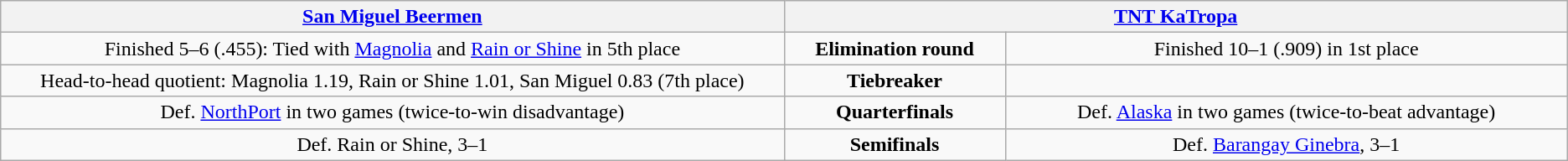<table class=wikitable style="text-align:center">
<tr>
<th colspan=2 width=45%><a href='#'>San Miguel Beermen</a></th>
<th colspan=2 width=45%><a href='#'>TNT KaTropa</a></th>
</tr>
<tr>
<td>Finished 5–6 (.455): Tied with <a href='#'>Magnolia</a> and <a href='#'>Rain or Shine</a> in 5th place</td>
<td colspan=2><strong>Elimination round</strong></td>
<td>Finished 10–1 (.909) in 1st place</td>
</tr>
<tr>
<td>Head-to-head quotient: Magnolia 1.19, Rain or Shine 1.01, San Miguel 0.83 (7th place)</td>
<td colspan=2><strong>Tiebreaker</strong></td>
<td></td>
</tr>
<tr>
<td>Def. <a href='#'>NorthPort</a> in two games (twice-to-win disadvantage)</td>
<td colspan=2><strong>Quarterfinals</strong></td>
<td>Def. <a href='#'>Alaska</a> in two games (twice-to-beat advantage)</td>
</tr>
<tr>
<td>Def. Rain or Shine, 3–1</td>
<td colspan=2><strong>Semifinals</strong></td>
<td>Def. <a href='#'>Barangay Ginebra</a>, 3–1</td>
</tr>
</table>
